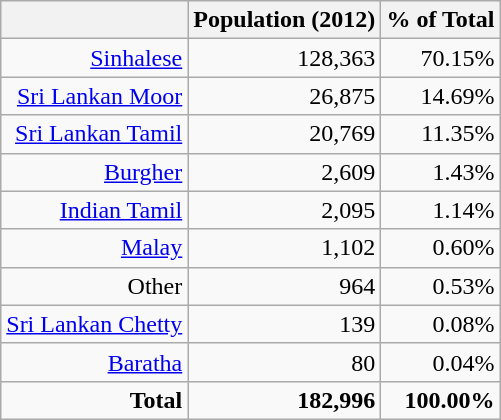<table class="wikitable" | style="text-align:right;">
<tr>
<th></th>
<th>Population (2012)</th>
<th>% of Total</th>
</tr>
<tr>
<td><a href='#'>Sinhalese</a></td>
<td>128,363</td>
<td>70.15%</td>
</tr>
<tr>
<td><a href='#'>Sri Lankan Moor</a></td>
<td>26,875</td>
<td>14.69%</td>
</tr>
<tr>
<td><a href='#'>Sri Lankan Tamil</a></td>
<td>20,769</td>
<td>11.35%</td>
</tr>
<tr>
<td><a href='#'>Burgher</a></td>
<td>2,609</td>
<td>1.43%</td>
</tr>
<tr>
<td><a href='#'>Indian Tamil</a></td>
<td>2,095</td>
<td>1.14%</td>
</tr>
<tr>
<td><a href='#'>Malay</a></td>
<td>1,102</td>
<td>0.60%</td>
</tr>
<tr>
<td>Other</td>
<td>964</td>
<td>0.53%</td>
</tr>
<tr>
<td><a href='#'>Sri Lankan Chetty</a></td>
<td>139</td>
<td>0.08%</td>
</tr>
<tr>
<td><a href='#'>Baratha</a></td>
<td>80</td>
<td>0.04%</td>
</tr>
<tr>
<td><strong>Total</strong></td>
<td><strong>182,996</strong></td>
<td><strong>100.00%</strong></td>
</tr>
</table>
